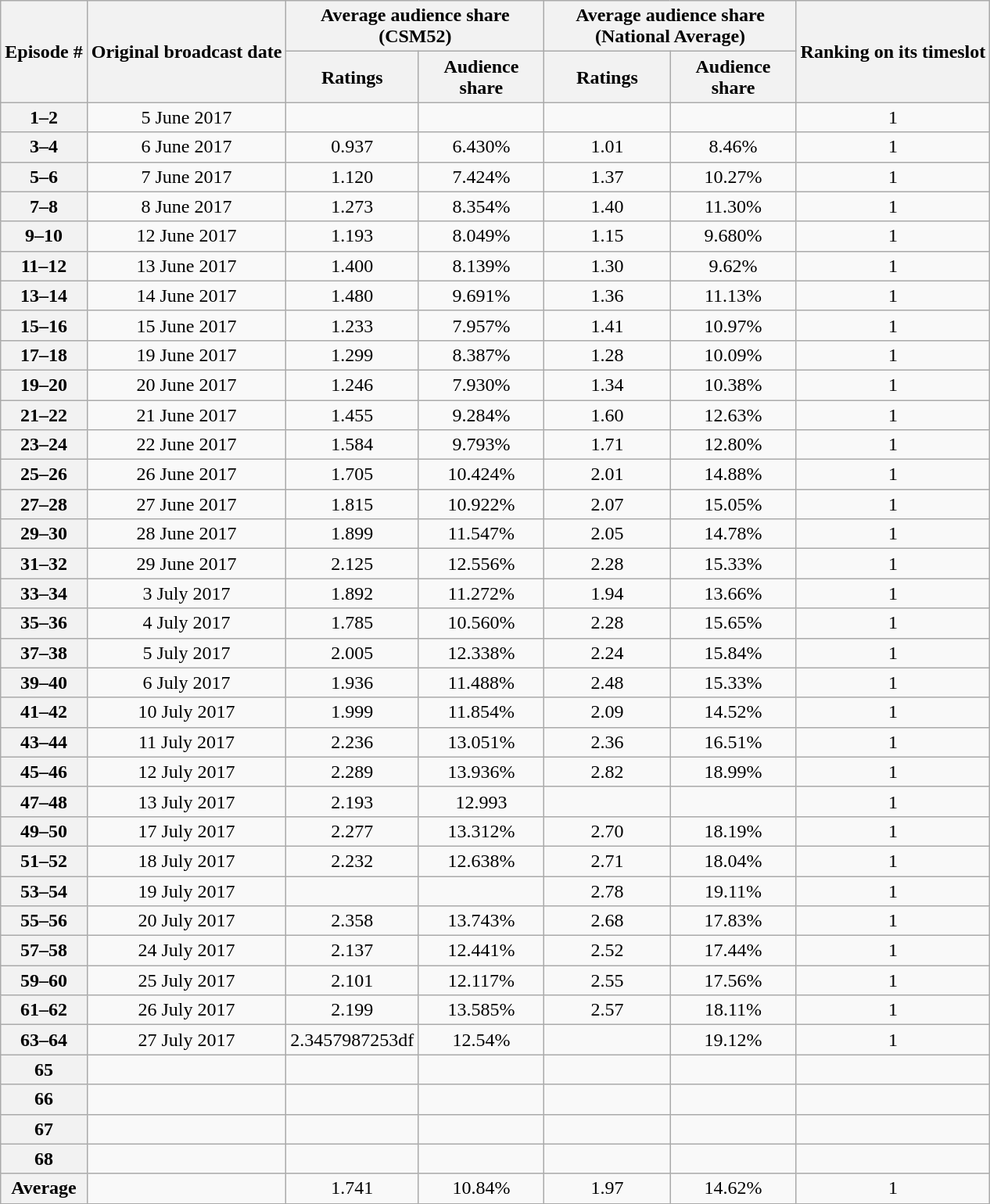<table class=wikitable style="text-align:center">
<tr>
<th rowspan="2">Episode #</th>
<th rowspan="2">Original broadcast date</th>
<th colspan="2">Average audience share (CSM52)</th>
<th colspan="2">Average audience share (National Average)</th>
<th rowspan="2">Ranking on its timeslot</th>
</tr>
<tr>
<th width=100>Ratings</th>
<th width=100>Audience share</th>
<th width=100>Ratings</th>
<th width=100>Audience share</th>
</tr>
<tr>
<th>1–2</th>
<td>5 June 2017</td>
<td></td>
<td></td>
<td></td>
<td></td>
<td>1</td>
</tr>
<tr>
<th>3–4</th>
<td>6 June 2017</td>
<td>0.937</td>
<td>6.430%</td>
<td>1.01</td>
<td>8.46%</td>
<td>1</td>
</tr>
<tr>
<th>5–6</th>
<td>7 June 2017</td>
<td>1.120</td>
<td>7.424%</td>
<td>1.37</td>
<td>10.27%</td>
<td>1</td>
</tr>
<tr>
<th>7–8</th>
<td>8 June 2017</td>
<td>1.273</td>
<td>8.354%</td>
<td>1.40</td>
<td>11.30%</td>
<td>1</td>
</tr>
<tr>
<th>9–10</th>
<td>12 June 2017</td>
<td>1.193</td>
<td>8.049%</td>
<td>1.15</td>
<td>9.680%</td>
<td>1</td>
</tr>
<tr>
<th>11–12</th>
<td>13 June 2017</td>
<td>1.400</td>
<td>8.139%</td>
<td>1.30</td>
<td>9.62%</td>
<td>1</td>
</tr>
<tr>
<th>13–14</th>
<td>14 June 2017</td>
<td>1.480</td>
<td>9.691%</td>
<td>1.36</td>
<td>11.13%</td>
<td>1</td>
</tr>
<tr>
<th>15–16</th>
<td>15 June 2017</td>
<td>1.233</td>
<td>7.957%</td>
<td>1.41</td>
<td>10.97%</td>
<td>1</td>
</tr>
<tr>
<th>17–18</th>
<td>19 June 2017</td>
<td>1.299</td>
<td>8.387%</td>
<td>1.28</td>
<td>10.09%</td>
<td>1</td>
</tr>
<tr>
<th>19–20</th>
<td>20 June 2017</td>
<td>1.246</td>
<td>7.930%</td>
<td>1.34</td>
<td>10.38%</td>
<td>1</td>
</tr>
<tr>
<th>21–22</th>
<td>21 June 2017</td>
<td>1.455</td>
<td>9.284%</td>
<td>1.60</td>
<td>12.63%</td>
<td>1</td>
</tr>
<tr>
<th>23–24</th>
<td>22 June 2017</td>
<td>1.584</td>
<td>9.793%</td>
<td>1.71</td>
<td>12.80%</td>
<td>1</td>
</tr>
<tr>
<th>25–26</th>
<td>26 June 2017</td>
<td>1.705</td>
<td>10.424%</td>
<td>2.01</td>
<td>14.88%</td>
<td>1</td>
</tr>
<tr>
<th>27–28</th>
<td>27 June 2017</td>
<td>1.815</td>
<td>10.922%</td>
<td>2.07</td>
<td>15.05%</td>
<td>1</td>
</tr>
<tr>
<th>29–30</th>
<td>28 June 2017</td>
<td>1.899</td>
<td>11.547%</td>
<td>2.05</td>
<td>14.78%</td>
<td>1</td>
</tr>
<tr>
<th>31–32</th>
<td>29 June 2017</td>
<td>2.125</td>
<td>12.556%</td>
<td>2.28</td>
<td>15.33%</td>
<td>1</td>
</tr>
<tr>
<th>33–34</th>
<td>3 July 2017</td>
<td>1.892</td>
<td>11.272%</td>
<td>1.94</td>
<td>13.66%</td>
<td>1</td>
</tr>
<tr>
<th>35–36</th>
<td>4 July 2017</td>
<td>1.785</td>
<td>10.560%</td>
<td>2.28</td>
<td>15.65%</td>
<td>1</td>
</tr>
<tr>
<th>37–38</th>
<td>5 July 2017</td>
<td>2.005</td>
<td>12.338%</td>
<td>2.24</td>
<td>15.84%</td>
<td>1</td>
</tr>
<tr>
<th>39–40</th>
<td>6 July 2017</td>
<td>1.936</td>
<td>11.488%</td>
<td>2.48</td>
<td>15.33%</td>
<td>1</td>
</tr>
<tr>
<th>41–42</th>
<td>10 July 2017</td>
<td>1.999</td>
<td>11.854%</td>
<td>2.09</td>
<td>14.52%</td>
<td>1</td>
</tr>
<tr>
<th>43–44</th>
<td>11 July 2017</td>
<td>2.236</td>
<td>13.051%</td>
<td>2.36</td>
<td>16.51%</td>
<td>1</td>
</tr>
<tr>
<th>45–46</th>
<td>12 July 2017</td>
<td>2.289</td>
<td>13.936%</td>
<td>2.82</td>
<td>18.99%</td>
<td>1</td>
</tr>
<tr>
<th>47–48</th>
<td>13 July 2017</td>
<td>2.193</td>
<td>12.993</td>
<td></td>
<td></td>
<td>1</td>
</tr>
<tr>
<th>49–50</th>
<td>17 July 2017</td>
<td>2.277</td>
<td>13.312%</td>
<td>2.70</td>
<td>18.19%</td>
<td>1</td>
</tr>
<tr>
<th>51–52</th>
<td>18 July 2017</td>
<td>2.232</td>
<td>12.638%</td>
<td>2.71</td>
<td>18.04%</td>
<td>1</td>
</tr>
<tr>
<th>53–54</th>
<td>19 July 2017</td>
<td></td>
<td></td>
<td>2.78</td>
<td>19.11%</td>
<td>1</td>
</tr>
<tr>
<th>55–56</th>
<td>20 July 2017</td>
<td>2.358</td>
<td>13.743%</td>
<td>2.68</td>
<td>17.83%</td>
<td>1</td>
</tr>
<tr>
<th>57–58</th>
<td>24 July 2017</td>
<td>2.137</td>
<td>12.441%</td>
<td>2.52</td>
<td>17.44%</td>
<td>1</td>
</tr>
<tr>
<th>59–60</th>
<td>25 July 2017</td>
<td>2.101</td>
<td>12.117%</td>
<td>2.55</td>
<td>17.56%</td>
<td>1</td>
</tr>
<tr>
<th>61–62</th>
<td>26 July 2017</td>
<td>2.199</td>
<td>13.585%</td>
<td>2.57</td>
<td>18.11%</td>
<td>1</td>
</tr>
<tr>
<th>63–64</th>
<td>27 July 2017</td>
<td>2.3457987253df</td>
<td>12.54%</td>
<td></td>
<td>19.12%</td>
<td>1</td>
</tr>
<tr>
<th>65</th>
<td></td>
<td></td>
<td></td>
<td></td>
<td></td>
<td></td>
</tr>
<tr>
<th>66</th>
<td></td>
<td></td>
<td></td>
<td></td>
<td></td>
<td></td>
</tr>
<tr>
<th>67</th>
<td></td>
<td></td>
<td></td>
<td></td>
<td></td>
<td></td>
</tr>
<tr>
<th>68</th>
<td></td>
<td></td>
<td></td>
<td></td>
<td></td>
<td></td>
</tr>
<tr>
<th>Average</th>
<td></td>
<td>1.741</td>
<td>10.84%</td>
<td>1.97</td>
<td>14.62%</td>
<td>1</td>
</tr>
<tr>
</tr>
</table>
